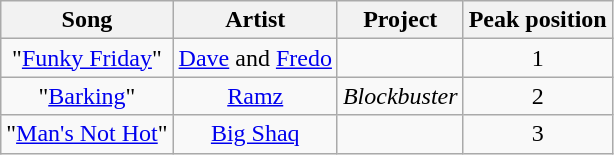<table class="wikitable sortable plainrowheaders" style="text-align:center;">
<tr>
<th scope="col">Song</th>
<th scope="col">Artist</th>
<th scope="col">Project</th>
<th scope="col">Peak position</th>
</tr>
<tr>
<td>"<a href='#'>Funky Friday</a>"</td>
<td><a href='#'>Dave</a> and <a href='#'>Fredo</a></td>
<td></td>
<td>1</td>
</tr>
<tr>
<td>"<a href='#'>Barking</a>"</td>
<td><a href='#'>Ramz</a></td>
<td><em>Blockbuster</em></td>
<td>2</td>
</tr>
<tr>
<td>"<a href='#'>Man's Not Hot</a>"</td>
<td><a href='#'>Big Shaq</a></td>
<td></td>
<td>3</td>
</tr>
</table>
